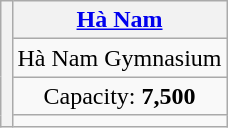<table class="wikitable" style="text-align:center;margin:1em auto">
<tr>
<th rowspan="4"></th>
<th><a href='#'>Hà Nam</a></th>
</tr>
<tr>
<td>Hà Nam Gymnasium</td>
</tr>
<tr>
<td>Capacity: <strong>7,500</strong></td>
</tr>
<tr>
<td></td>
</tr>
</table>
